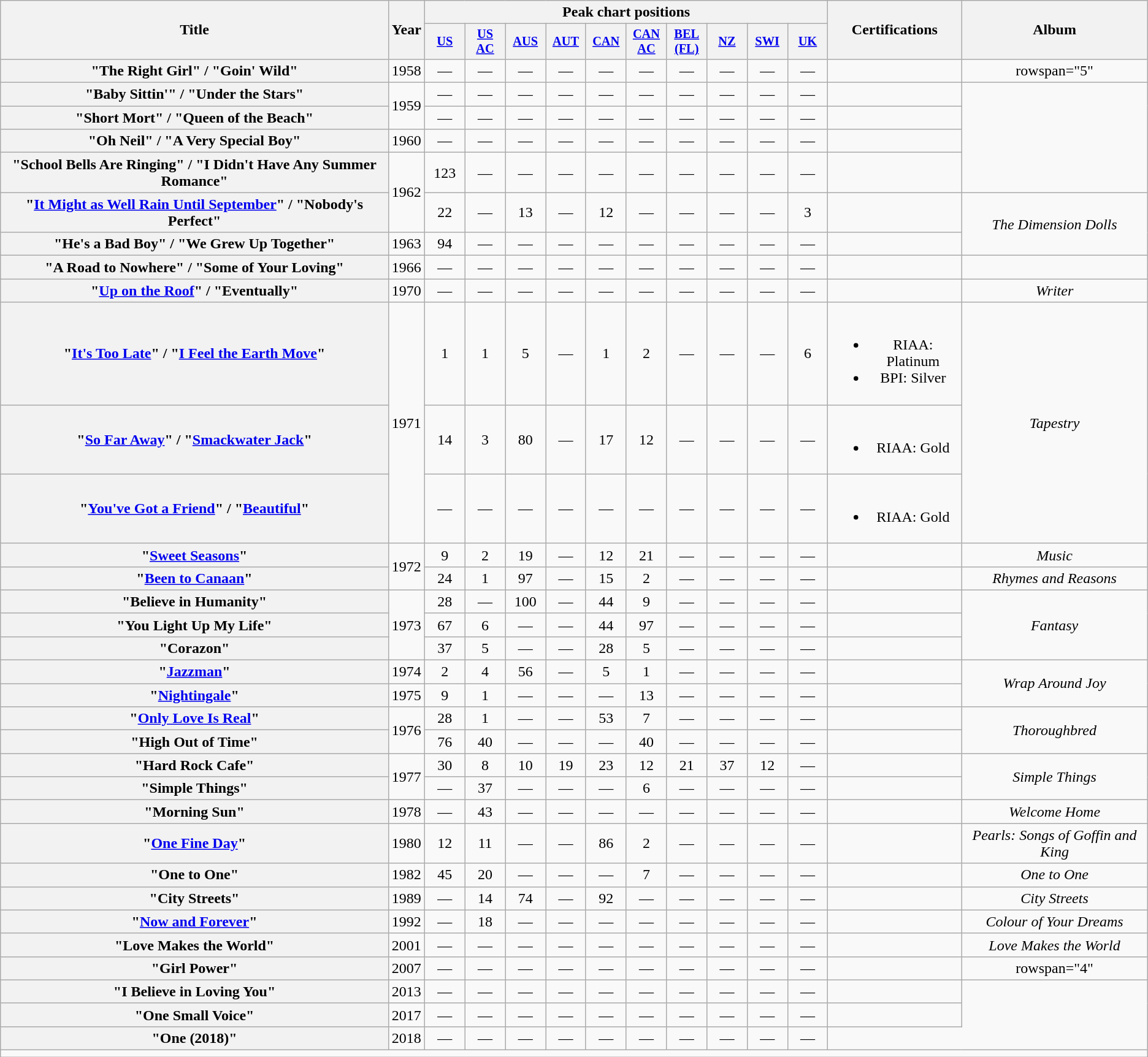<table class="wikitable plainrowheaders" style="text-align:center;">
<tr>
<th rowspan="2">Title</th>
<th rowspan="2">Year</th>
<th colspan="10">Peak chart positions</th>
<th rowspan="2">Certifications</th>
<th rowspan="2">Album</th>
</tr>
<tr>
<th scope="col" style="width:2.75em;font-size:85%;"><a href='#'>US</a><br></th>
<th scope="col" style="width:2.75em;font-size:85%;"><a href='#'>US AC</a><br></th>
<th scope="col" style="width:2.75em;font-size:85%;"><a href='#'>AUS</a><br></th>
<th scope="col" style="width:2.75em;font-size:85%;"><a href='#'>AUT</a><br></th>
<th scope="col" style="width:2.75em;font-size:85%;"><a href='#'>CAN</a><br></th>
<th scope="col" style="width:2.75em;font-size:85%;"><a href='#'>CAN AC</a><br></th>
<th scope="col" style="width:2.75em;font-size:85%;"><a href='#'>BEL (FL)</a><br></th>
<th scope="col" style="width:2.75em;font-size:85%;"><a href='#'>NZ</a><br></th>
<th scope="col" style="width:2.75em;font-size:85%;"><a href='#'>SWI</a><br></th>
<th scope="col" style="width:2.75em;font-size:85%;"><a href='#'>UK</a><br></th>
</tr>
<tr>
<th scope="row">"The Right Girl" / "Goin' Wild"</th>
<td>1958</td>
<td>—</td>
<td>—</td>
<td>—</td>
<td>—</td>
<td>—</td>
<td>—</td>
<td>—</td>
<td>—</td>
<td>—</td>
<td>—</td>
<td></td>
<td>rowspan="5" </td>
</tr>
<tr>
<th scope="row">"Baby Sittin'" / "Under the Stars"</th>
<td rowspan="2">1959</td>
<td>—</td>
<td>—</td>
<td>—</td>
<td>—</td>
<td>—</td>
<td>—</td>
<td>—</td>
<td>—</td>
<td>—</td>
<td>—</td>
<td></td>
</tr>
<tr>
<th scope="row">"Short Mort" / "Queen of the Beach"</th>
<td>—</td>
<td>—</td>
<td>—</td>
<td>—</td>
<td>—</td>
<td>—</td>
<td>—</td>
<td>—</td>
<td>—</td>
<td>—</td>
<td></td>
</tr>
<tr>
<th scope="row">"Oh Neil" / "A Very Special Boy"</th>
<td>1960</td>
<td>—</td>
<td>—</td>
<td>—</td>
<td>—</td>
<td>—</td>
<td>—</td>
<td>—</td>
<td>—</td>
<td>—</td>
<td>—</td>
<td></td>
</tr>
<tr>
<th scope="row">"School Bells Are Ringing" / "I Didn't Have Any Summer Romance"</th>
<td rowspan="2">1962</td>
<td>123</td>
<td>—</td>
<td>—</td>
<td>—</td>
<td>—</td>
<td>—</td>
<td>—</td>
<td>—</td>
<td>—</td>
<td>—</td>
<td></td>
</tr>
<tr>
<th scope="row">"<a href='#'>It Might as Well Rain Until September</a>" / "Nobody's Perfect"</th>
<td>22</td>
<td>—</td>
<td>13</td>
<td>—</td>
<td>12</td>
<td>—</td>
<td>—</td>
<td>—</td>
<td>—</td>
<td>3</td>
<td></td>
<td rowspan="2"><em>The Dimension Dolls</em></td>
</tr>
<tr>
<th scope="row">"He's a Bad Boy" / "We Grew Up Together"</th>
<td>1963</td>
<td>94</td>
<td>—</td>
<td>—</td>
<td>—</td>
<td>—</td>
<td>—</td>
<td>—</td>
<td>—</td>
<td>—</td>
<td>—</td>
<td></td>
</tr>
<tr>
<th scope="row">"A Road to Nowhere" / "Some of Your Loving"</th>
<td>1966</td>
<td>—</td>
<td>—</td>
<td>—</td>
<td>—</td>
<td>—</td>
<td>—</td>
<td>—</td>
<td>—</td>
<td>—</td>
<td>—</td>
<td></td>
<td></td>
</tr>
<tr>
<th scope="row">"<a href='#'>Up on the Roof</a>" / "Eventually"</th>
<td>1970</td>
<td>—</td>
<td>—</td>
<td>—</td>
<td>—</td>
<td>—</td>
<td>—</td>
<td>—</td>
<td>—</td>
<td>—</td>
<td>—</td>
<td></td>
<td><em>Writer</em></td>
</tr>
<tr>
<th scope="row">"<a href='#'>It's Too Late</a>" / "<a href='#'>I Feel the Earth Move</a>"</th>
<td rowspan="3">1971</td>
<td>1</td>
<td>1</td>
<td>5</td>
<td>—</td>
<td>1</td>
<td>2</td>
<td>—</td>
<td>—</td>
<td>—</td>
<td>6</td>
<td><br><ul><li>RIAA: Platinum</li><li>BPI: Silver</li></ul></td>
<td rowspan="3"><em>Tapestry</em></td>
</tr>
<tr>
<th scope="row">"<a href='#'>So Far Away</a>" / "<a href='#'>Smackwater Jack</a>"</th>
<td>14</td>
<td>3</td>
<td>80</td>
<td>—</td>
<td>17</td>
<td>12</td>
<td>—</td>
<td>—</td>
<td>—</td>
<td>—</td>
<td><br><ul><li>RIAA: Gold</li></ul></td>
</tr>
<tr>
<th scope="row">"<a href='#'>You've Got a Friend</a>" / "<a href='#'>Beautiful</a>"</th>
<td>—</td>
<td>—</td>
<td>—</td>
<td>—</td>
<td>—</td>
<td>—</td>
<td>—</td>
<td>—</td>
<td>—</td>
<td>—</td>
<td><br><ul><li>RIAA: Gold</li></ul></td>
</tr>
<tr>
<th scope="row">"<a href='#'>Sweet Seasons</a>"</th>
<td rowspan="2">1972</td>
<td>9</td>
<td>2</td>
<td>19</td>
<td>—</td>
<td>12</td>
<td>21</td>
<td>—</td>
<td>—</td>
<td>—</td>
<td>—</td>
<td></td>
<td><em>Music</em></td>
</tr>
<tr>
<th scope="row">"<a href='#'>Been to Canaan</a>"</th>
<td>24</td>
<td>1</td>
<td>97</td>
<td>—</td>
<td>15</td>
<td>2</td>
<td>—</td>
<td>—</td>
<td>—</td>
<td>—</td>
<td></td>
<td><em>Rhymes and Reasons</em></td>
</tr>
<tr>
<th scope="row">"Believe in Humanity"</th>
<td rowspan="3">1973</td>
<td>28</td>
<td>—</td>
<td>100</td>
<td>—</td>
<td>44</td>
<td>9</td>
<td>—</td>
<td>—</td>
<td>—</td>
<td>—</td>
<td></td>
<td rowspan="3"><em>Fantasy</em></td>
</tr>
<tr>
<th scope="row">"You Light Up My Life"</th>
<td>67</td>
<td>6</td>
<td>—</td>
<td>—</td>
<td>44</td>
<td>97</td>
<td>—</td>
<td>—</td>
<td>—</td>
<td>—</td>
<td></td>
</tr>
<tr>
<th scope="row">"Corazon"</th>
<td>37</td>
<td>5</td>
<td>—</td>
<td>—</td>
<td>28</td>
<td>5</td>
<td>—</td>
<td>—</td>
<td>—</td>
<td>—</td>
<td></td>
</tr>
<tr>
<th scope="row">"<a href='#'>Jazzman</a>"</th>
<td>1974</td>
<td>2</td>
<td>4</td>
<td>56</td>
<td>—</td>
<td>5</td>
<td>1</td>
<td>—</td>
<td>—</td>
<td>—</td>
<td>—</td>
<td></td>
<td rowspan="2"><em>Wrap Around Joy</em></td>
</tr>
<tr>
<th scope="row">"<a href='#'>Nightingale</a>"</th>
<td>1975</td>
<td>9</td>
<td>1</td>
<td>—</td>
<td>—</td>
<td>—</td>
<td>13</td>
<td>—</td>
<td>—</td>
<td>—</td>
<td>—</td>
<td></td>
</tr>
<tr>
<th scope="row">"<a href='#'>Only Love Is Real</a>"</th>
<td rowspan="2">1976</td>
<td>28</td>
<td>1</td>
<td>—</td>
<td>—</td>
<td>53</td>
<td>7</td>
<td>—</td>
<td>—</td>
<td>—</td>
<td>—</td>
<td></td>
<td rowspan="2"><em>Thoroughbred</em></td>
</tr>
<tr>
<th scope="row">"High Out of Time"</th>
<td>76</td>
<td>40</td>
<td>—</td>
<td>—</td>
<td>—</td>
<td>40</td>
<td>—</td>
<td>—</td>
<td>—</td>
<td>—</td>
<td></td>
</tr>
<tr>
<th scope="row">"Hard Rock Cafe"</th>
<td rowspan="2">1977</td>
<td>30</td>
<td>8</td>
<td>10</td>
<td>19</td>
<td>23</td>
<td>12</td>
<td>21</td>
<td>37</td>
<td>12</td>
<td>—</td>
<td></td>
<td rowspan="2"><em>Simple Things</em></td>
</tr>
<tr>
<th scope="row">"Simple Things"</th>
<td>—</td>
<td>37</td>
<td>—</td>
<td>—</td>
<td>—</td>
<td>6</td>
<td>—</td>
<td>—</td>
<td>—</td>
<td>—</td>
<td></td>
</tr>
<tr>
<th scope="row">"Morning Sun"</th>
<td>1978</td>
<td>—</td>
<td>43</td>
<td>—</td>
<td>—</td>
<td>—</td>
<td>—</td>
<td>—</td>
<td>—</td>
<td>—</td>
<td>—</td>
<td></td>
<td><em>Welcome Home</em></td>
</tr>
<tr>
<th scope="row">"<a href='#'>One Fine Day</a>"</th>
<td>1980</td>
<td>12</td>
<td>11</td>
<td>—</td>
<td>—</td>
<td>86</td>
<td>2</td>
<td>—</td>
<td>—</td>
<td>—</td>
<td>—</td>
<td></td>
<td><em>Pearls: Songs of Goffin and King</em></td>
</tr>
<tr>
<th scope="row">"One to One"</th>
<td>1982</td>
<td>45</td>
<td>20</td>
<td>—</td>
<td>—</td>
<td>—</td>
<td>7</td>
<td>—</td>
<td>—</td>
<td>—</td>
<td>—</td>
<td></td>
<td><em>One to One</em></td>
</tr>
<tr>
<th scope="row">"City Streets"</th>
<td>1989</td>
<td>—</td>
<td>14</td>
<td>74</td>
<td>—</td>
<td>92</td>
<td>—</td>
<td>—</td>
<td>—</td>
<td>—</td>
<td>—</td>
<td></td>
<td><em>City Streets</em></td>
</tr>
<tr>
<th scope="row">"<a href='#'>Now and Forever</a>"</th>
<td>1992</td>
<td>—</td>
<td>18</td>
<td>—</td>
<td>—</td>
<td>—</td>
<td>—</td>
<td>—</td>
<td>—</td>
<td>—</td>
<td>—</td>
<td></td>
<td><em>Colour of Your Dreams</em></td>
</tr>
<tr>
<th scope="row">"Love Makes the World"</th>
<td>2001</td>
<td>—</td>
<td>—</td>
<td>—</td>
<td>—</td>
<td>—</td>
<td>—</td>
<td>—</td>
<td>—</td>
<td>—</td>
<td>—</td>
<td></td>
<td><em>Love Makes the World</em></td>
</tr>
<tr>
<th scope="row">"Girl Power"</th>
<td>2007</td>
<td>—</td>
<td>—</td>
<td>—</td>
<td>—</td>
<td>—</td>
<td>—</td>
<td>—</td>
<td>—</td>
<td>—</td>
<td>—</td>
<td></td>
<td>rowspan="4" </td>
</tr>
<tr>
<th scope="row">"I Believe in Loving You"</th>
<td>2013</td>
<td>—</td>
<td>—</td>
<td>—</td>
<td>—</td>
<td>—</td>
<td>—</td>
<td>—</td>
<td>—</td>
<td>—</td>
<td>—</td>
<td></td>
</tr>
<tr>
<th scope="row">"One Small Voice"</th>
<td>2017</td>
<td>—</td>
<td>—</td>
<td>—</td>
<td>—</td>
<td>—</td>
<td>—</td>
<td>—</td>
<td>—</td>
<td>—</td>
<td>—</td>
<td></td>
</tr>
<tr>
<th scope="row">"One (2018)"</th>
<td>2018</td>
<td>—</td>
<td>—</td>
<td>—</td>
<td>—</td>
<td>—</td>
<td>—</td>
<td>—</td>
<td>—</td>
<td>—</td>
<td>—</td>
</tr>
<tr>
<td colspan="14"></td>
</tr>
</table>
